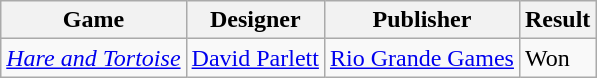<table class="wikitable">
<tr>
<th>Game</th>
<th>Designer</th>
<th>Publisher</th>
<th>Result</th>
</tr>
<tr>
<td><em><a href='#'>Hare and Tortoise</a></em></td>
<td><a href='#'>David Parlett</a></td>
<td><a href='#'>Rio Grande Games</a></td>
<td>Won</td>
</tr>
</table>
